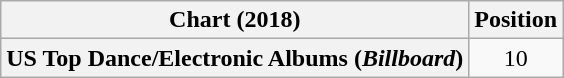<table class="wikitable plainrowheaders" style="text-align:center">
<tr>
<th scope="col">Chart (2018)</th>
<th scope="col">Position</th>
</tr>
<tr>
<th scope="row">US Top Dance/Electronic Albums (<em>Billboard</em>)</th>
<td>10</td>
</tr>
</table>
